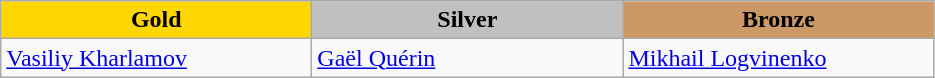<table class="wikitable" style="text-align:left">
<tr align="center">
<td width=200 bgcolor=gold><strong>Gold</strong></td>
<td width=200 bgcolor=silver><strong>Silver</strong></td>
<td width=200 bgcolor=CC9966><strong>Bronze</strong></td>
</tr>
<tr>
<td><a href='#'>Vasiliy Kharlamov</a><br><em></em></td>
<td><a href='#'>Gaël Quérin</a><br><em></em></td>
<td><a href='#'>Mikhail Logvinenko</a><br><em></em></td>
</tr>
</table>
